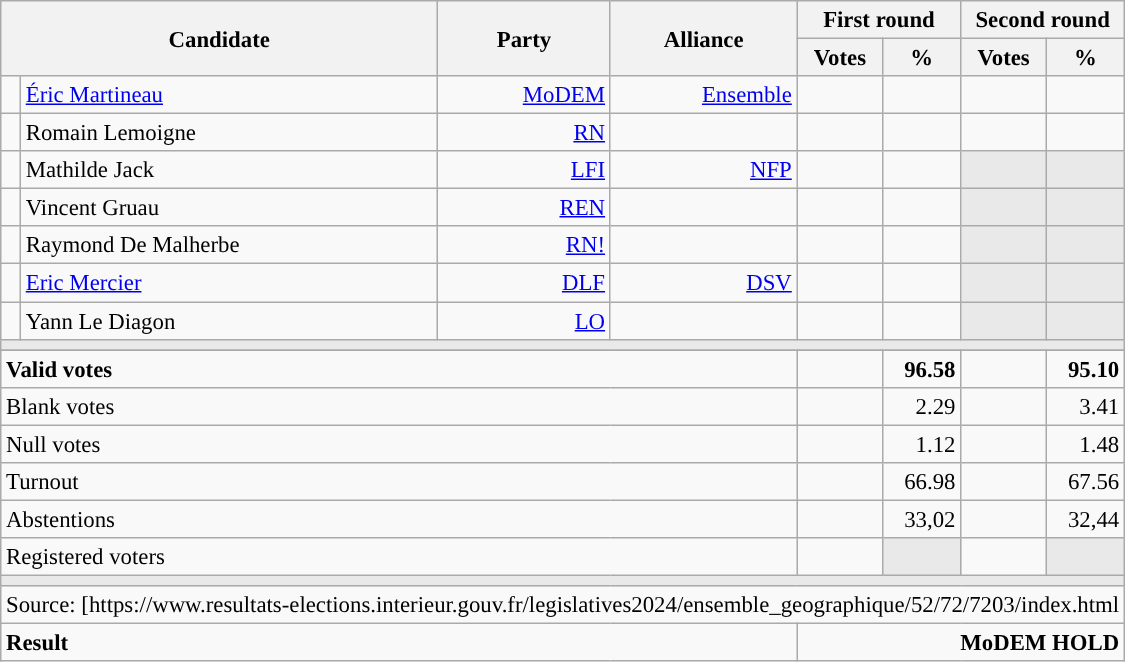<table class="wikitable" style="text-align:right;font-size:95%;">
<tr>
<th colspan="2" rowspan="2">Candidate</th>
<th colspan="1" rowspan="2">Party</th>
<th colspan="1" rowspan="2">Alliance</th>
<th colspan="2">First round</th>
<th colspan="2">Second round</th>
</tr>
<tr>
<th style="width:50px;">Votes</th>
<th style="width:45px;">%</th>
<th style="width:50px;">Votes</th>
<th style="width:45px;">%</th>
</tr>
<tr>
<td style="color:inherit;background:"></td>
<td style="text-align:left;"><a href='#'>Éric Martineau</a></td>
<td><a href='#'>MoDEM</a></td>
<td><a href='#'>Ensemble</a></td>
<td><strong></strong></td>
<td><strong></strong></td>
<td><strong></strong></td>
<td><strong></strong></td>
</tr>
<tr>
<td style="color:inherit;background:"></td>
<td style="text-align:left;">Romain Lemoigne</td>
<td><a href='#'>RN</a></td>
<td></td>
<td><strong></strong></td>
<td><strong></strong></td>
<td></td>
<td></td>
</tr>
<tr>
<td style="color:inherit;background:"></td>
<td style="text-align:left;">Mathilde Jack</td>
<td><a href='#'>LFI</a></td>
<td><a href='#'>NFP</a></td>
<td></td>
<td></td>
<td style="background:#E9E9E9;"></td>
<td style="background:#E9E9E9;"></td>
</tr>
<tr>
<td style="color:inherit;background:"></td>
<td style="text-align:left;">Vincent Gruau</td>
<td><a href='#'>REN</a></td>
<td></td>
<td></td>
<td></td>
<td style="background:#E9E9E9;"></td>
<td style="background:#E9E9E9;"></td>
</tr>
<tr>
<td style="color:inherit;background:"></td>
<td style="text-align:left;">Raymond De Malherbe</td>
<td><a href='#'>RN!</a></td>
<td></td>
<td></td>
<td></td>
<td style="background:#E9E9E9;"></td>
<td style="background:#E9E9E9;"></td>
</tr>
<tr>
<td style="color:inherit;background:"></td>
<td style="text-align:left;"><a href='#'>Eric Mercier</a></td>
<td><a href='#'>DLF</a></td>
<td><a href='#'>DSV</a></td>
<td></td>
<td></td>
<td style="background:#E9E9E9;"></td>
<td style="background:#E9E9E9;"></td>
</tr>
<tr>
<td style="color:inherit;background:"></td>
<td style="text-align:left;">Yann Le Diagon</td>
<td><a href='#'>LO</a></td>
<td></td>
<td></td>
<td></td>
<td style="background:#E9E9E9;"></td>
<td style="background:#E9E9E9;"></td>
</tr>
<tr>
<td colspan="8" style="background:#E9E9E9;"></td>
</tr>
<tr>
</tr>
<tr style="font-weight:bold;">
<td colspan="4" style="text-align:left;">Valid votes</td>
<td></td>
<td>96.58</td>
<td></td>
<td>95.10</td>
</tr>
<tr>
<td colspan="4" style="text-align:left;">Blank votes</td>
<td></td>
<td>2.29</td>
<td></td>
<td>3.41</td>
</tr>
<tr>
<td colspan="4" style="text-align:left;">Null votes</td>
<td></td>
<td>1.12</td>
<td></td>
<td>1.48</td>
</tr>
<tr>
<td colspan="4" style="text-align:left;">Turnout</td>
<td></td>
<td>66.98</td>
<td></td>
<td>67.56</td>
</tr>
<tr>
<td colspan="4" style="text-align:left;">Abstentions</td>
<td></td>
<td>33,02</td>
<td></td>
<td>32,44</td>
</tr>
<tr>
<td colspan="4" style="text-align:left;">Registered voters</td>
<td></td>
<td style="background:#E9E9E9;"></td>
<td></td>
<td style="background:#E9E9E9;"></td>
</tr>
<tr>
<td colspan="8" style="background:#E9E9E9;"></td>
</tr>
<tr>
<td colspan="8" style="text-align:left;">Source: [https://www.resultats-elections.interieur.gouv.fr/legislatives2024/ensemble_geographique/52/72/7203/index.html</td>
</tr>
<tr style="font-weight:bold">
<td colspan="4" style="text-align:left;">Result</td>
<td colspan="4" style="background-color:">MoDEM HOLD</td>
</tr>
</table>
